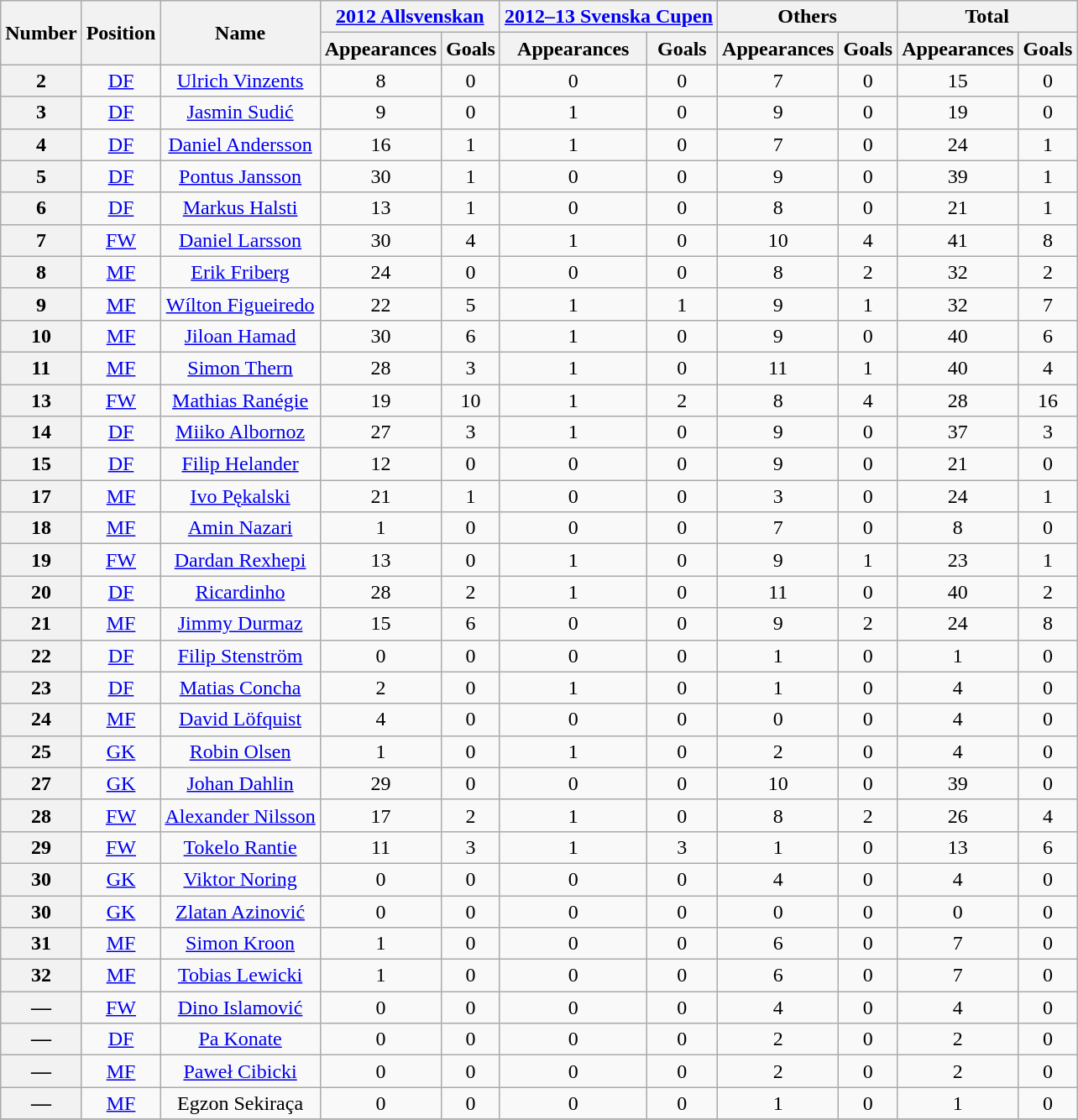<table class="wikitable sortable plainrowheaders" style="text-align:center">
<tr>
<th rowspan="2" scope=col>Number</th>
<th rowspan="2" scope=col>Position</th>
<th rowspan="2" scope=col>Name</th>
<th colspan="2"><a href='#'>2012 Allsvenskan</a></th>
<th colspan="2"><a href='#'>2012–13 Svenska Cupen</a></th>
<th colspan="2">Others</th>
<th colspan="2">Total</th>
</tr>
<tr>
<th>Appearances</th>
<th>Goals</th>
<th>Appearances</th>
<th>Goals</th>
<th>Appearances</th>
<th>Goals</th>
<th>Appearances</th>
<th>Goals</th>
</tr>
<tr>
<th style="text-align:center" scope=row>2</th>
<td><a href='#'>DF</a></td>
<td><a href='#'>Ulrich Vinzents</a></td>
<td>8</td>
<td>0</td>
<td>0</td>
<td>0</td>
<td>7</td>
<td>0</td>
<td>15</td>
<td>0</td>
</tr>
<tr>
<th style="text-align:center" scope=row>3</th>
<td><a href='#'>DF</a></td>
<td><a href='#'>Jasmin Sudić</a></td>
<td>9</td>
<td>0</td>
<td>1</td>
<td>0</td>
<td>9</td>
<td>0</td>
<td>19</td>
<td>0</td>
</tr>
<tr>
<th style="text-align:center" scope=row>4</th>
<td><a href='#'>DF</a></td>
<td><a href='#'>Daniel Andersson</a></td>
<td>16</td>
<td>1</td>
<td>1</td>
<td>0</td>
<td>7</td>
<td>0</td>
<td>24</td>
<td>1</td>
</tr>
<tr>
<th style="text-align:center" scope=row>5</th>
<td><a href='#'>DF</a></td>
<td><a href='#'>Pontus Jansson</a></td>
<td>30</td>
<td>1</td>
<td>0</td>
<td>0</td>
<td>9</td>
<td>0</td>
<td>39</td>
<td>1</td>
</tr>
<tr>
<th style="text-align:center" scope=row>6</th>
<td><a href='#'>DF</a></td>
<td><a href='#'>Markus Halsti</a></td>
<td>13</td>
<td>1</td>
<td>0</td>
<td>0</td>
<td>8</td>
<td>0</td>
<td>21</td>
<td>1</td>
</tr>
<tr>
<th style="text-align:center" scope=row>7</th>
<td><a href='#'>FW</a></td>
<td><a href='#'>Daniel Larsson</a></td>
<td>30</td>
<td>4</td>
<td>1</td>
<td>0</td>
<td>10</td>
<td>4</td>
<td>41</td>
<td>8</td>
</tr>
<tr>
<th style="text-align:center" scope=row>8</th>
<td><a href='#'>MF</a></td>
<td><a href='#'>Erik Friberg</a></td>
<td>24</td>
<td>0</td>
<td>0</td>
<td>0</td>
<td>8</td>
<td>2</td>
<td>32</td>
<td>2</td>
</tr>
<tr>
<th style="text-align:center" scope=row>9</th>
<td><a href='#'>MF</a></td>
<td><a href='#'>Wílton Figueiredo</a></td>
<td>22</td>
<td>5</td>
<td>1</td>
<td>1</td>
<td>9</td>
<td>1</td>
<td>32</td>
<td>7</td>
</tr>
<tr>
<th style="text-align:center" scope=row>10</th>
<td><a href='#'>MF</a></td>
<td><a href='#'>Jiloan Hamad</a></td>
<td>30</td>
<td>6</td>
<td>1</td>
<td>0</td>
<td>9</td>
<td>0</td>
<td>40</td>
<td>6</td>
</tr>
<tr>
<th style="text-align:center" scope=row>11</th>
<td><a href='#'>MF</a></td>
<td><a href='#'>Simon Thern</a></td>
<td>28</td>
<td>3</td>
<td>1</td>
<td>0</td>
<td>11</td>
<td>1</td>
<td>40</td>
<td>4</td>
</tr>
<tr>
<th style="text-align:center" scope=row>13</th>
<td><a href='#'>FW</a></td>
<td><a href='#'>Mathias Ranégie</a></td>
<td>19</td>
<td>10</td>
<td>1</td>
<td>2</td>
<td>8</td>
<td>4</td>
<td>28</td>
<td>16</td>
</tr>
<tr>
<th style="text-align:center" scope=row>14</th>
<td><a href='#'>DF</a></td>
<td><a href='#'>Miiko Albornoz</a></td>
<td>27</td>
<td>3</td>
<td>1</td>
<td>0</td>
<td>9</td>
<td>0</td>
<td>37</td>
<td>3</td>
</tr>
<tr>
<th style="text-align:center" scope=row>15</th>
<td><a href='#'>DF</a></td>
<td><a href='#'>Filip Helander</a></td>
<td>12</td>
<td>0</td>
<td>0</td>
<td>0</td>
<td>9</td>
<td>0</td>
<td>21</td>
<td>0</td>
</tr>
<tr>
<th style="text-align:center" scope=row>17</th>
<td><a href='#'>MF</a></td>
<td><a href='#'>Ivo Pękalski</a></td>
<td>21</td>
<td>1</td>
<td>0</td>
<td>0</td>
<td>3</td>
<td>0</td>
<td>24</td>
<td>1</td>
</tr>
<tr>
<th style="text-align:center" scope=row>18</th>
<td><a href='#'>MF</a></td>
<td><a href='#'>Amin Nazari</a></td>
<td>1</td>
<td>0</td>
<td>0</td>
<td>0</td>
<td>7</td>
<td>0</td>
<td>8</td>
<td>0</td>
</tr>
<tr>
<th style="text-align:center" scope=row>19</th>
<td><a href='#'>FW</a></td>
<td><a href='#'>Dardan Rexhepi</a></td>
<td>13</td>
<td>0</td>
<td>1</td>
<td>0</td>
<td>9</td>
<td>1</td>
<td>23</td>
<td>1</td>
</tr>
<tr>
<th style="text-align:center" scope=row>20</th>
<td><a href='#'>DF</a></td>
<td><a href='#'>Ricardinho</a></td>
<td>28</td>
<td>2</td>
<td>1</td>
<td>0</td>
<td>11</td>
<td>0</td>
<td>40</td>
<td>2</td>
</tr>
<tr>
<th style="text-align:center" scope=row>21</th>
<td><a href='#'>MF</a></td>
<td><a href='#'>Jimmy Durmaz</a></td>
<td>15</td>
<td>6</td>
<td>0</td>
<td>0</td>
<td>9</td>
<td>2</td>
<td>24</td>
<td>8</td>
</tr>
<tr>
<th style="text-align:center" scope=row>22</th>
<td><a href='#'>DF</a></td>
<td><a href='#'>Filip Stenström</a></td>
<td>0</td>
<td>0</td>
<td>0</td>
<td>0</td>
<td>1</td>
<td>0</td>
<td>1</td>
<td>0</td>
</tr>
<tr>
<th style="text-align:center" scope=row>23</th>
<td><a href='#'>DF</a></td>
<td><a href='#'>Matias Concha</a></td>
<td>2</td>
<td>0</td>
<td>1</td>
<td>0</td>
<td>1</td>
<td>0</td>
<td>4</td>
<td>0</td>
</tr>
<tr>
<th style="text-align:center" scope=row>24</th>
<td><a href='#'>MF</a></td>
<td><a href='#'>David Löfquist</a></td>
<td>4</td>
<td>0</td>
<td>0</td>
<td>0</td>
<td>0</td>
<td>0</td>
<td>4</td>
<td>0</td>
</tr>
<tr>
<th style="text-align:center" scope=row>25</th>
<td><a href='#'>GK</a></td>
<td><a href='#'>Robin Olsen</a></td>
<td>1</td>
<td>0</td>
<td>1</td>
<td>0</td>
<td>2</td>
<td>0</td>
<td>4</td>
<td>0</td>
</tr>
<tr>
<th style="text-align:center" scope=row>27</th>
<td><a href='#'>GK</a></td>
<td><a href='#'>Johan Dahlin</a></td>
<td>29</td>
<td>0</td>
<td>0</td>
<td>0</td>
<td>10</td>
<td>0</td>
<td>39</td>
<td>0</td>
</tr>
<tr>
<th style="text-align:center" scope=row>28</th>
<td><a href='#'>FW</a></td>
<td><a href='#'>Alexander Nilsson</a></td>
<td>17</td>
<td>2</td>
<td>1</td>
<td>0</td>
<td>8</td>
<td>2</td>
<td>26</td>
<td>4</td>
</tr>
<tr>
<th style="text-align:center" scope=row>29</th>
<td><a href='#'>FW</a></td>
<td><a href='#'>Tokelo Rantie</a></td>
<td>11</td>
<td>3</td>
<td>1</td>
<td>3</td>
<td>1</td>
<td>0</td>
<td>13</td>
<td>6</td>
</tr>
<tr>
<th style="text-align:center" scope=row>30</th>
<td><a href='#'>GK</a></td>
<td><a href='#'>Viktor Noring</a></td>
<td>0</td>
<td>0</td>
<td>0</td>
<td>0</td>
<td>4</td>
<td>0</td>
<td>4</td>
<td>0</td>
</tr>
<tr>
<th style="text-align:center" scope=row>30</th>
<td><a href='#'>GK</a></td>
<td><a href='#'>Zlatan Azinović</a></td>
<td>0</td>
<td>0</td>
<td>0</td>
<td>0</td>
<td>0</td>
<td>0</td>
<td>0</td>
<td>0</td>
</tr>
<tr>
<th style="text-align:center" scope=row>31</th>
<td><a href='#'>MF</a></td>
<td><a href='#'>Simon Kroon</a></td>
<td>1</td>
<td>0</td>
<td>0</td>
<td>0</td>
<td>6</td>
<td>0</td>
<td>7</td>
<td>0</td>
</tr>
<tr>
<th style="text-align:center" scope=row>32</th>
<td><a href='#'>MF</a></td>
<td><a href='#'>Tobias Lewicki</a></td>
<td>1</td>
<td>0</td>
<td>0</td>
<td>0</td>
<td>6</td>
<td>0</td>
<td>7</td>
<td>0</td>
</tr>
<tr>
<th style="text-align:center" scope=row>—</th>
<td><a href='#'>FW</a></td>
<td><a href='#'>Dino Islamović</a></td>
<td>0</td>
<td>0</td>
<td>0</td>
<td>0</td>
<td>4</td>
<td>0</td>
<td>4</td>
<td>0</td>
</tr>
<tr>
<th style="text-align:center" scope=row>—</th>
<td><a href='#'>DF</a></td>
<td><a href='#'>Pa Konate</a></td>
<td>0</td>
<td>0</td>
<td>0</td>
<td>0</td>
<td>2</td>
<td>0</td>
<td>2</td>
<td>0</td>
</tr>
<tr>
<th style="text-align:center" scope=row>—</th>
<td><a href='#'>MF</a></td>
<td><a href='#'>Paweł Cibicki</a></td>
<td>0</td>
<td>0</td>
<td>0</td>
<td>0</td>
<td>2</td>
<td>0</td>
<td>2</td>
<td>0</td>
</tr>
<tr>
<th style="text-align:center" scope=row>—</th>
<td><a href='#'>MF</a></td>
<td>Egzon Sekiraça</td>
<td>0</td>
<td>0</td>
<td>0</td>
<td>0</td>
<td>1</td>
<td>0</td>
<td>1</td>
<td>0</td>
</tr>
<tr>
</tr>
</table>
